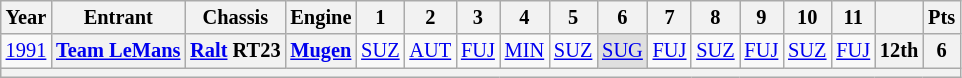<table class="wikitable" style="text-align:center; font-size:85%">
<tr>
<th>Year</th>
<th>Entrant</th>
<th>Chassis</th>
<th>Engine</th>
<th>1</th>
<th>2</th>
<th>3</th>
<th>4</th>
<th>5</th>
<th>6</th>
<th>7</th>
<th>8</th>
<th>9</th>
<th>10</th>
<th>11</th>
<th></th>
<th>Pts</th>
</tr>
<tr>
<td><a href='#'>1991</a></td>
<th nowrap><a href='#'>Team LeMans</a></th>
<th nowrap><a href='#'>Ralt</a> RT23</th>
<th nowrap><a href='#'>Mugen</a></th>
<td><a href='#'>SUZ</a></td>
<td><a href='#'>AUT</a></td>
<td><a href='#'>FUJ</a></td>
<td><a href='#'>MIN</a></td>
<td><a href='#'>SUZ</a></td>
<td style="background:#DFDFDF"><a href='#'>SUG</a><br></td>
<td><a href='#'>FUJ</a></td>
<td><a href='#'>SUZ</a></td>
<td><a href='#'>FUJ</a></td>
<td><a href='#'>SUZ</a></td>
<td><a href='#'>FUJ</a></td>
<th>12th</th>
<th>6</th>
</tr>
<tr>
<th colspan="17"></th>
</tr>
</table>
